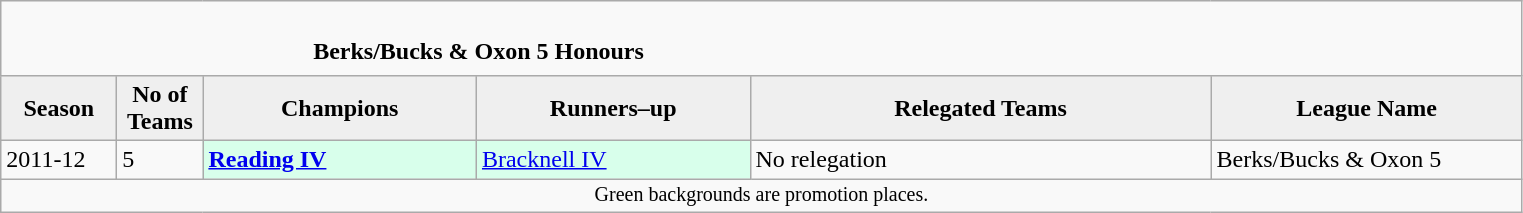<table class="wikitable" style="text-align: left;">
<tr>
<td colspan="11" cellpadding="0" cellspacing="0"><br><table border="0" style="width:100%;" cellpadding="0" cellspacing="0">
<tr>
<td style="width:20%; border:0;"></td>
<td style="border:0;"><strong>Berks/Bucks & Oxon 5 Honours</strong></td>
<td style="width:20%; border:0;"></td>
</tr>
</table>
</td>
</tr>
<tr>
<th style="background:#efefef; width:70px;">Season</th>
<th style="background:#efefef; width:50px;">No of Teams</th>
<th style="background:#efefef; width:175px;">Champions</th>
<th style="background:#efefef; width:175px;">Runners–up</th>
<th style="background:#efefef; width:300px;">Relegated Teams</th>
<th style="background:#efefef; width:200px;">League Name</th>
</tr>
<tr align=left>
<td>2011-12</td>
<td>5</td>
<td style="background:#d8ffeb;"><strong><a href='#'>Reading IV</a></strong></td>
<td style="background:#d8ffeb;"><a href='#'>Bracknell IV</a></td>
<td>No relegation</td>
<td>Berks/Bucks & Oxon 5</td>
</tr>
<tr>
<td colspan="15"  style="border:0; font-size:smaller; text-align:center;">Green backgrounds are promotion places.</td>
</tr>
</table>
